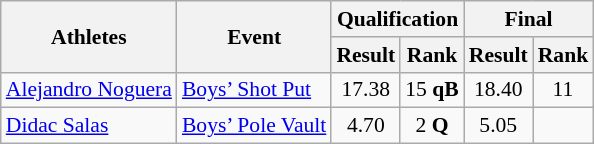<table class="wikitable" border="1" style="font-size:90%">
<tr>
<th rowspan=2>Athletes</th>
<th rowspan=2>Event</th>
<th colspan=2>Qualification</th>
<th colspan=2>Final</th>
</tr>
<tr>
<th>Result</th>
<th>Rank</th>
<th>Result</th>
<th>Rank</th>
</tr>
<tr>
<td><a href='#'>Alejandro Noguera</a></td>
<td><a href='#'>Boys’ Shot Put</a></td>
<td align=center>17.38</td>
<td align=center>15 <strong>qB</strong></td>
<td align=center>18.40</td>
<td align=center>11</td>
</tr>
<tr>
<td><a href='#'>Didac Salas</a></td>
<td><a href='#'>Boys’ Pole Vault</a></td>
<td align=center>4.70</td>
<td align=center>2 <strong>Q</strong></td>
<td align=center>5.05</td>
<td align=center></td>
</tr>
</table>
